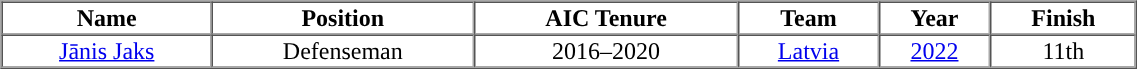<table cellpadding="1" border="1" cellspacing="0" width="60%">
<tr>
<th>Name</th>
<th>Position</th>
<th>AIC Tenure</th>
<th>Team</th>
<th>Year</th>
<th>Finish</th>
</tr>
<tr align="center">
<td><a href='#'>Jānis Jaks</a></td>
<td>Defenseman</td>
<td>2016–2020</td>
<td> <a href='#'>Latvia</a></td>
<td><a href='#'>2022</a></td>
<td>11th</td>
</tr>
</table>
